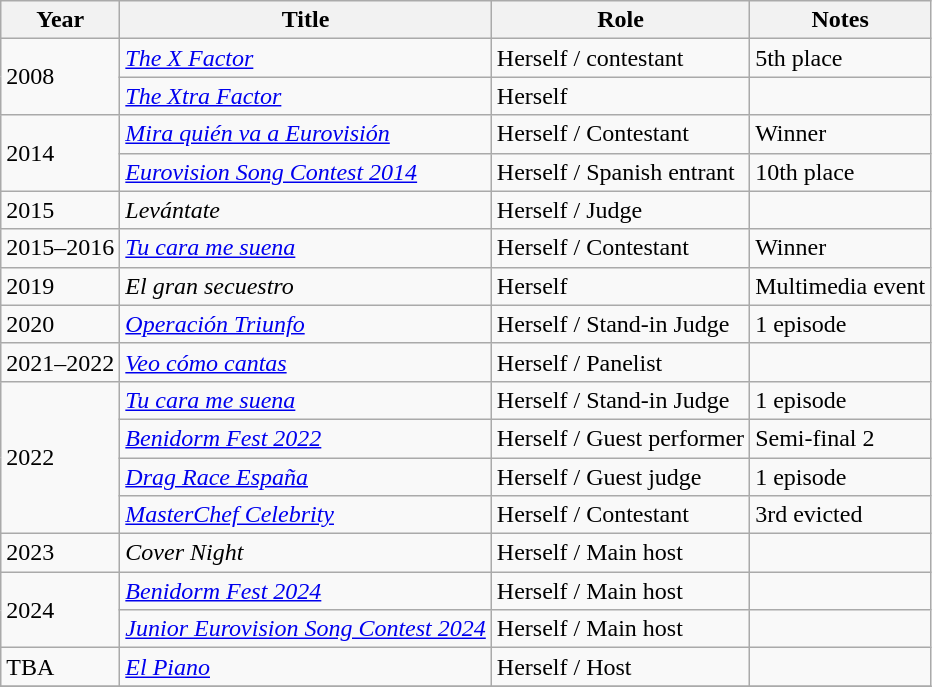<table class="wikitable sortable">
<tr>
<th>Year</th>
<th>Title</th>
<th>Role</th>
<th>Notes</th>
</tr>
<tr>
<td rowspan=2>2008</td>
<td><em><a href='#'>The X Factor</a></em></td>
<td>Herself / contestant</td>
<td>5th place</td>
</tr>
<tr>
<td><em><a href='#'>The Xtra Factor</a></em></td>
<td>Herself</td>
<td></td>
</tr>
<tr>
<td rowspan=2>2014</td>
<td><em><a href='#'>Mira quién va a Eurovisión</a></em></td>
<td>Herself / Contestant</td>
<td>Winner</td>
</tr>
<tr>
<td><em><a href='#'>Eurovision Song Contest 2014</a></em></td>
<td>Herself / Spanish entrant</td>
<td>10th place</td>
</tr>
<tr>
<td>2015</td>
<td><em>Levántate</em></td>
<td>Herself / Judge</td>
<td></td>
</tr>
<tr>
<td>2015–2016</td>
<td><em><a href='#'>Tu cara me suena</a></em></td>
<td>Herself / Contestant</td>
<td>Winner</td>
</tr>
<tr>
<td>2019</td>
<td><em>El gran secuestro</em></td>
<td>Herself</td>
<td>Multimedia event</td>
</tr>
<tr>
<td>2020</td>
<td><em><a href='#'>Operación Triunfo</a></em></td>
<td>Herself / Stand-in Judge</td>
<td>1 episode</td>
</tr>
<tr>
<td>2021–2022</td>
<td><em><a href='#'>Veo cómo cantas</a></em></td>
<td>Herself / Panelist</td>
<td></td>
</tr>
<tr>
<td rowspan=4>2022</td>
<td><em><a href='#'>Tu cara me suena</a></em></td>
<td>Herself / Stand-in Judge</td>
<td>1 episode</td>
</tr>
<tr>
<td><em><a href='#'>Benidorm Fest 2022</a></em></td>
<td>Herself / Guest performer</td>
<td>Semi-final 2</td>
</tr>
<tr>
<td><em><a href='#'>Drag Race España</a></em></td>
<td>Herself / Guest judge</td>
<td>1 episode</td>
</tr>
<tr>
<td><em><a href='#'>MasterChef Celebrity</a></em></td>
<td>Herself / Contestant</td>
<td>3rd evicted</td>
</tr>
<tr>
<td>2023</td>
<td><em>Cover Night</em></td>
<td>Herself / Main host</td>
<td></td>
</tr>
<tr>
<td rowspan=2>2024</td>
<td><em><a href='#'>Benidorm Fest 2024</a></em></td>
<td>Herself / Main host</td>
<td></td>
</tr>
<tr>
<td><em><a href='#'>Junior Eurovision Song Contest 2024</a></em></td>
<td>Herself / Main host</td>
</tr>
<tr>
<td>TBA</td>
<td><em><a href='#'>El Piano</a></em></td>
<td>Herself / Host</td>
<td></td>
</tr>
<tr>
</tr>
</table>
